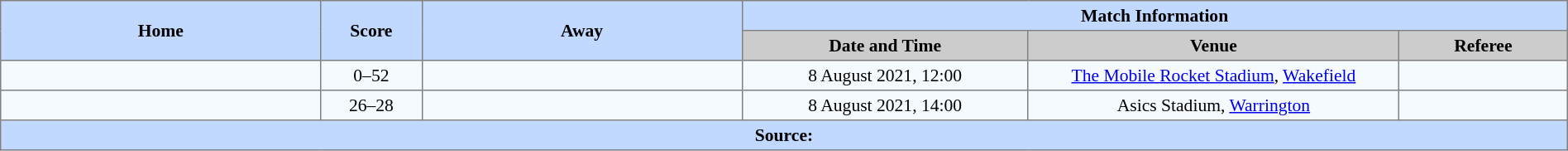<table border="1" style="border-collapse:collapse; font-size:90%; text-align:center;" cellpadding="3" cellspacing="0" width="100%">
<tr style="background:#C1D8ff;">
<th rowspan="2" scope="col" width="19%">Home</th>
<th rowspan="2" scope="col" width="6%">Score</th>
<th rowspan="2" scope="col" width="19%">Away</th>
<th colspan="3">Match Information</th>
</tr>
<tr style="background:#CCCCCC;">
<th scope="col" width="17%">Date and Time</th>
<th scope="col" width="22%">Venue</th>
<th scope="col" width="10%">Referee</th>
</tr>
<tr style="background:#F5FAFF;">
<td></td>
<td>0–52</td>
<td></td>
<td>8 August 2021, 12:00</td>
<td><a href='#'>The Mobile Rocket Stadium</a>, <a href='#'>Wakefield</a></td>
<td></td>
</tr>
<tr style="background:#F5FAFF;">
<td></td>
<td>26–28</td>
<td></td>
<td>8 August 2021, 14:00</td>
<td>Asics Stadium, <a href='#'>Warrington</a></td>
<td></td>
</tr>
<tr style="background:#c1d8ff;">
<th colspan="6">Source:</th>
</tr>
</table>
